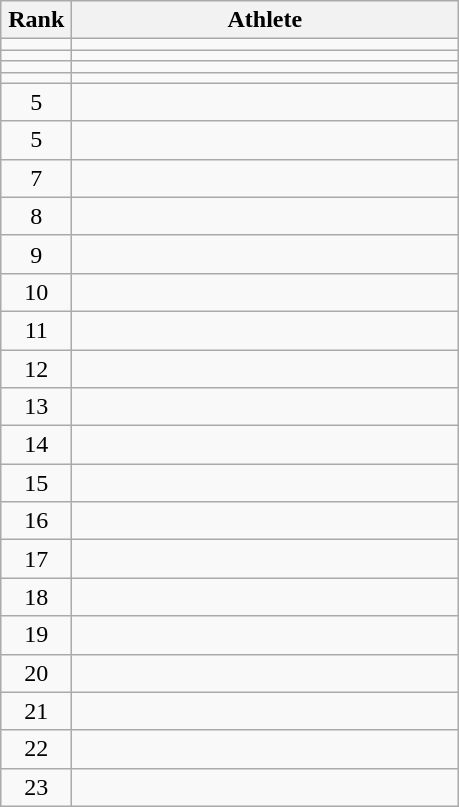<table class="wikitable" style="text-align: center;">
<tr>
<th width=40>Rank</th>
<th width=250>Athlete</th>
</tr>
<tr>
<td></td>
<td align="left"></td>
</tr>
<tr>
<td></td>
<td align="left"></td>
</tr>
<tr>
<td></td>
<td align="left"></td>
</tr>
<tr>
<td></td>
<td align="left"></td>
</tr>
<tr>
<td>5</td>
<td align="left"></td>
</tr>
<tr>
<td>5</td>
<td align="left"></td>
</tr>
<tr>
<td>7</td>
<td align="left"></td>
</tr>
<tr>
<td>8</td>
<td align="left"></td>
</tr>
<tr>
<td>9</td>
<td align="left"></td>
</tr>
<tr>
<td>10</td>
<td align="left"></td>
</tr>
<tr>
<td>11</td>
<td align="left"></td>
</tr>
<tr>
<td>12</td>
<td align="left"></td>
</tr>
<tr>
<td>13</td>
<td align="left"></td>
</tr>
<tr>
<td>14</td>
<td align="left"></td>
</tr>
<tr>
<td>15</td>
<td align="left"></td>
</tr>
<tr>
<td>16</td>
<td align="left"></td>
</tr>
<tr>
<td>17</td>
<td align="left"></td>
</tr>
<tr>
<td>18</td>
<td align="left"></td>
</tr>
<tr>
<td>19</td>
<td align="left"></td>
</tr>
<tr>
<td>20</td>
<td align="left"></td>
</tr>
<tr>
<td>21</td>
<td align="left"></td>
</tr>
<tr>
<td>22</td>
<td align="left"></td>
</tr>
<tr>
<td>23</td>
<td align="left"></td>
</tr>
</table>
